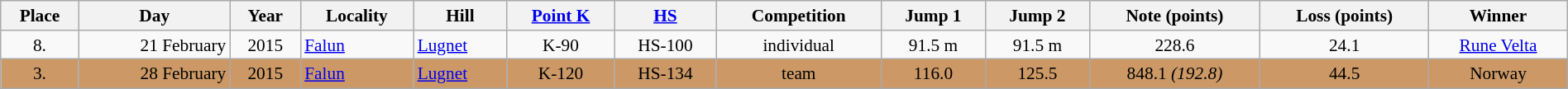<table width=100% class=wikitable style="font-size: 89%; text-align:center">
<tr>
<th>Place</th>
<th>Day</th>
<th>Year</th>
<th>Locality</th>
<th>Hill</th>
<th><a href='#'>Point K</a></th>
<th><a href='#'>HS</a></th>
<th>Competition</th>
<th>Jump 1</th>
<th>Jump 2</th>
<th>Note (points)</th>
<th>Loss (points)</th>
<th>Winner</th>
</tr>
<tr>
<td>8.</td>
<td align=right>21 February</td>
<td>2015</td>
<td align=left><a href='#'>Falun</a></td>
<td align=left><a href='#'>Lugnet</a></td>
<td>K-90</td>
<td>HS-100</td>
<td>individual</td>
<td>91.5 m</td>
<td>91.5 m</td>
<td>228.6</td>
<td>24.1</td>
<td><a href='#'>Rune Velta</a></td>
</tr>
<tr bgcolor=CC9966>
<td>3. </td>
<td align=right>28 February</td>
<td>2015</td>
<td align=left><a href='#'>Falun</a></td>
<td align=left><a href='#'>Lugnet</a></td>
<td>K-120</td>
<td>HS-134</td>
<td>team</td>
<td>116.0</td>
<td>125.5</td>
<td>848.1 <em>(192.8)</em></td>
<td>44.5</td>
<td>Norway</td>
</tr>
</table>
